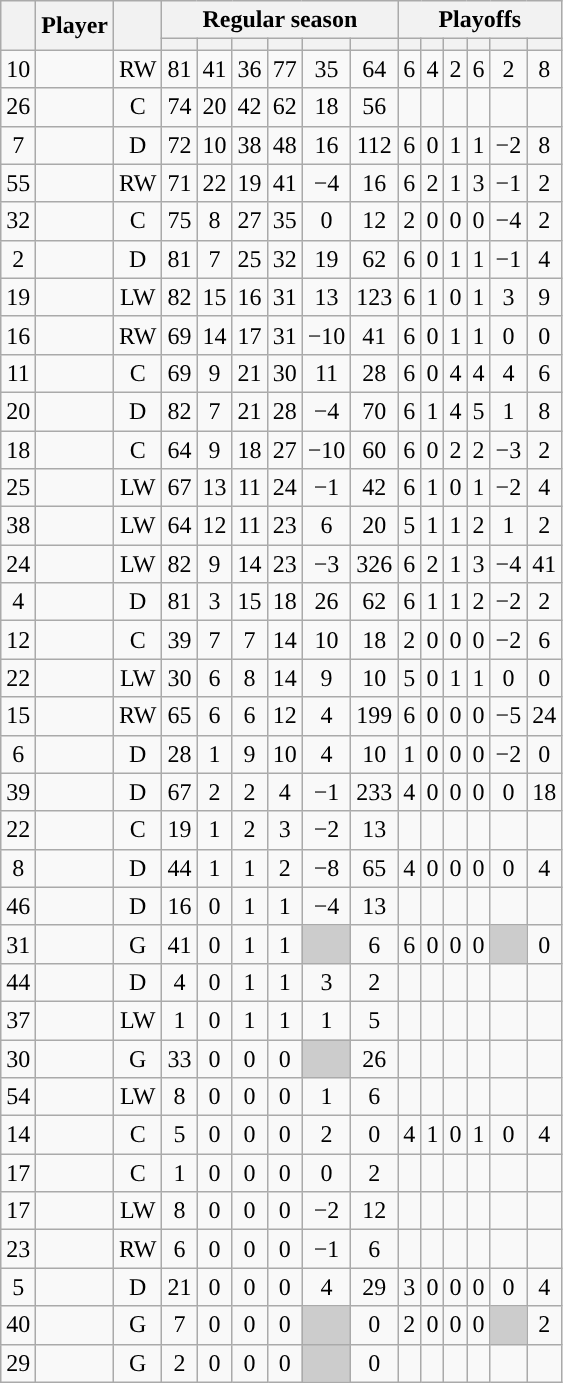<table class="wikitable sortable plainrowheaders" style="text-align:center;">
<tr>
<th scope="col" data-sort-type="number" rowspan="2"></th>
<th scope="col" rowspan="2">Player</th>
<th scope="col" rowspan="2"></th>
<th scope=colgroup colspan=6>Regular season</th>
<th scope=colgroup colspan=6>Playoffs</th>
</tr>
<tr>
<th scope="col" data-sort-type="number"></th>
<th scope="col" data-sort-type="number"></th>
<th scope="col" data-sort-type="number"></th>
<th scope="col" data-sort-type="number"></th>
<th scope="col" data-sort-type="number"></th>
<th scope="col" data-sort-type="number"></th>
<th scope="col" data-sort-type="number"></th>
<th scope="col" data-sort-type="number"></th>
<th scope="col" data-sort-type="number"></th>
<th scope="col" data-sort-type="number"></th>
<th scope="col" data-sort-type="number"></th>
<th scope="col" data-sort-type="number"></th>
</tr>
<tr>
<td scope="row">10</td>
<td align="left"></td>
<td>RW</td>
<td>81</td>
<td>41</td>
<td>36</td>
<td>77</td>
<td>35</td>
<td>64</td>
<td>6</td>
<td>4</td>
<td>2</td>
<td>6</td>
<td>2</td>
<td>8</td>
</tr>
<tr>
<td scope="row">26</td>
<td align="left"></td>
<td>C</td>
<td>74</td>
<td>20</td>
<td>42</td>
<td>62</td>
<td>18</td>
<td>56</td>
<td></td>
<td></td>
<td></td>
<td></td>
<td></td>
<td></td>
</tr>
<tr>
<td scope="row">7</td>
<td align="left"></td>
<td>D</td>
<td>72</td>
<td>10</td>
<td>38</td>
<td>48</td>
<td>16</td>
<td>112</td>
<td>6</td>
<td>0</td>
<td>1</td>
<td>1</td>
<td>−2</td>
<td>8</td>
</tr>
<tr>
<td scope="row">55</td>
<td align="left"></td>
<td>RW</td>
<td>71</td>
<td>22</td>
<td>19</td>
<td>41</td>
<td>−4</td>
<td>16</td>
<td>6</td>
<td>2</td>
<td>1</td>
<td>3</td>
<td>−1</td>
<td>2</td>
</tr>
<tr>
<td scope="row">32</td>
<td align="left"></td>
<td>C</td>
<td>75</td>
<td>8</td>
<td>27</td>
<td>35</td>
<td>0</td>
<td>12</td>
<td>2</td>
<td>0</td>
<td>0</td>
<td>0</td>
<td>−4</td>
<td>2</td>
</tr>
<tr>
<td scope="row">2</td>
<td align="left"></td>
<td>D</td>
<td>81</td>
<td>7</td>
<td>25</td>
<td>32</td>
<td>19</td>
<td>62</td>
<td>6</td>
<td>0</td>
<td>1</td>
<td>1</td>
<td>−1</td>
<td>4</td>
</tr>
<tr>
<td scope="row">19</td>
<td align="left"></td>
<td>LW</td>
<td>82</td>
<td>15</td>
<td>16</td>
<td>31</td>
<td>13</td>
<td>123</td>
<td>6</td>
<td>1</td>
<td>0</td>
<td>1</td>
<td>3</td>
<td>9</td>
</tr>
<tr>
<td scope="row">16</td>
<td align="left"></td>
<td>RW</td>
<td>69</td>
<td>14</td>
<td>17</td>
<td>31</td>
<td>−10</td>
<td>41</td>
<td>6</td>
<td>0</td>
<td>1</td>
<td>1</td>
<td>0</td>
<td>0</td>
</tr>
<tr>
<td scope="row">11</td>
<td align="left"></td>
<td>C</td>
<td>69</td>
<td>9</td>
<td>21</td>
<td>30</td>
<td>11</td>
<td>28</td>
<td>6</td>
<td>0</td>
<td>4</td>
<td>4</td>
<td>4</td>
<td>6</td>
</tr>
<tr>
<td scope="row">20</td>
<td align="left"></td>
<td>D</td>
<td>82</td>
<td>7</td>
<td>21</td>
<td>28</td>
<td>−4</td>
<td>70</td>
<td>6</td>
<td>1</td>
<td>4</td>
<td>5</td>
<td>1</td>
<td>8</td>
</tr>
<tr>
<td scope="row">18</td>
<td align="left"></td>
<td>C</td>
<td>64</td>
<td>9</td>
<td>18</td>
<td>27</td>
<td>−10</td>
<td>60</td>
<td>6</td>
<td>0</td>
<td>2</td>
<td>2</td>
<td>−3</td>
<td>2</td>
</tr>
<tr>
<td scope="row">25</td>
<td align="left"></td>
<td>LW</td>
<td>67</td>
<td>13</td>
<td>11</td>
<td>24</td>
<td>−1</td>
<td>42</td>
<td>6</td>
<td>1</td>
<td>0</td>
<td>1</td>
<td>−2</td>
<td>4</td>
</tr>
<tr>
<td scope="row">38</td>
<td align="left"></td>
<td>LW</td>
<td>64</td>
<td>12</td>
<td>11</td>
<td>23</td>
<td>6</td>
<td>20</td>
<td>5</td>
<td>1</td>
<td>1</td>
<td>2</td>
<td>1</td>
<td>2</td>
</tr>
<tr>
<td scope="row">24</td>
<td align="left"></td>
<td>LW</td>
<td>82</td>
<td>9</td>
<td>14</td>
<td>23</td>
<td>−3</td>
<td>326</td>
<td>6</td>
<td>2</td>
<td>1</td>
<td>3</td>
<td>−4</td>
<td>41</td>
</tr>
<tr>
<td scope="row">4</td>
<td align="left"></td>
<td>D</td>
<td>81</td>
<td>3</td>
<td>15</td>
<td>18</td>
<td>26</td>
<td>62</td>
<td>6</td>
<td>1</td>
<td>1</td>
<td>2</td>
<td>−2</td>
<td>2</td>
</tr>
<tr>
<td scope="row">12</td>
<td align="left"></td>
<td>C</td>
<td>39</td>
<td>7</td>
<td>7</td>
<td>14</td>
<td>10</td>
<td>18</td>
<td>2</td>
<td>0</td>
<td>0</td>
<td>0</td>
<td>−2</td>
<td>6</td>
</tr>
<tr>
<td scope="row">22</td>
<td align="left"></td>
<td>LW</td>
<td>30</td>
<td>6</td>
<td>8</td>
<td>14</td>
<td>9</td>
<td>10</td>
<td>5</td>
<td>0</td>
<td>1</td>
<td>1</td>
<td>0</td>
<td>0</td>
</tr>
<tr>
<td scope="row">15</td>
<td align="left"></td>
<td>RW</td>
<td>65</td>
<td>6</td>
<td>6</td>
<td>12</td>
<td>4</td>
<td>199</td>
<td>6</td>
<td>0</td>
<td>0</td>
<td>0</td>
<td>−5</td>
<td>24</td>
</tr>
<tr>
<td scope="row">6</td>
<td align="left"></td>
<td>D</td>
<td>28</td>
<td>1</td>
<td>9</td>
<td>10</td>
<td>4</td>
<td>10</td>
<td>1</td>
<td>0</td>
<td>0</td>
<td>0</td>
<td>−2</td>
<td>0</td>
</tr>
<tr>
<td scope="row">39</td>
<td align="left"></td>
<td>D</td>
<td>67</td>
<td>2</td>
<td>2</td>
<td>4</td>
<td>−1</td>
<td>233</td>
<td>4</td>
<td>0</td>
<td>0</td>
<td>0</td>
<td>0</td>
<td>18</td>
</tr>
<tr>
<td scope="row">22</td>
<td align="left"></td>
<td>C</td>
<td>19</td>
<td>1</td>
<td>2</td>
<td>3</td>
<td>−2</td>
<td>13</td>
<td></td>
<td></td>
<td></td>
<td></td>
<td></td>
<td></td>
</tr>
<tr>
<td scope="row">8</td>
<td align="left"></td>
<td>D</td>
<td>44</td>
<td>1</td>
<td>1</td>
<td>2</td>
<td>−8</td>
<td>65</td>
<td>4</td>
<td>0</td>
<td>0</td>
<td>0</td>
<td>0</td>
<td>4</td>
</tr>
<tr>
<td scope="row">46</td>
<td align="left"></td>
<td>D</td>
<td>16</td>
<td>0</td>
<td>1</td>
<td>1</td>
<td>−4</td>
<td>13</td>
<td></td>
<td></td>
<td></td>
<td></td>
<td></td>
<td></td>
</tr>
<tr>
<td scope="row">31</td>
<td align="left"></td>
<td>G</td>
<td>41</td>
<td>0</td>
<td>1</td>
<td>1</td>
<td style="background:#ccc"></td>
<td>6</td>
<td>6</td>
<td>0</td>
<td>0</td>
<td>0</td>
<td style="background:#ccc"></td>
<td>0</td>
</tr>
<tr>
<td scope="row">44</td>
<td align="left"></td>
<td>D</td>
<td>4</td>
<td>0</td>
<td>1</td>
<td>1</td>
<td>3</td>
<td>2</td>
<td></td>
<td></td>
<td></td>
<td></td>
<td></td>
<td></td>
</tr>
<tr>
<td scope="row">37</td>
<td align="left"></td>
<td>LW</td>
<td>1</td>
<td>0</td>
<td>1</td>
<td>1</td>
<td>1</td>
<td>5</td>
<td></td>
<td></td>
<td></td>
<td></td>
<td></td>
<td></td>
</tr>
<tr>
<td scope="row">30</td>
<td align="left"></td>
<td>G</td>
<td>33</td>
<td>0</td>
<td>0</td>
<td>0</td>
<td style="background:#ccc"></td>
<td>26</td>
<td></td>
<td></td>
<td></td>
<td></td>
<td></td>
<td></td>
</tr>
<tr>
<td scope="row">54</td>
<td align="left"></td>
<td>LW</td>
<td>8</td>
<td>0</td>
<td>0</td>
<td>0</td>
<td>1</td>
<td>6</td>
<td></td>
<td></td>
<td></td>
<td></td>
<td></td>
<td></td>
</tr>
<tr>
<td scope="row">14</td>
<td align="left"></td>
<td>C</td>
<td>5</td>
<td>0</td>
<td>0</td>
<td>0</td>
<td>2</td>
<td>0</td>
<td>4</td>
<td>1</td>
<td>0</td>
<td>1</td>
<td>0</td>
<td>4</td>
</tr>
<tr>
<td scope="row">17</td>
<td align="left"></td>
<td>C</td>
<td>1</td>
<td>0</td>
<td>0</td>
<td>0</td>
<td>0</td>
<td>2</td>
<td></td>
<td></td>
<td></td>
<td></td>
<td></td>
<td></td>
</tr>
<tr>
<td scope="row">17</td>
<td align="left"></td>
<td>LW</td>
<td>8</td>
<td>0</td>
<td>0</td>
<td>0</td>
<td>−2</td>
<td>12</td>
<td></td>
<td></td>
<td></td>
<td></td>
<td></td>
<td></td>
</tr>
<tr>
<td scope="row">23</td>
<td align="left"></td>
<td>RW</td>
<td>6</td>
<td>0</td>
<td>0</td>
<td>0</td>
<td>−1</td>
<td>6</td>
<td></td>
<td></td>
<td></td>
<td></td>
<td></td>
<td></td>
</tr>
<tr>
<td scope="row">5</td>
<td align="left"></td>
<td>D</td>
<td>21</td>
<td>0</td>
<td>0</td>
<td>0</td>
<td>4</td>
<td>29</td>
<td>3</td>
<td>0</td>
<td>0</td>
<td>0</td>
<td>0</td>
<td>4</td>
</tr>
<tr>
<td scope="row">40</td>
<td align="left"></td>
<td>G</td>
<td>7</td>
<td>0</td>
<td>0</td>
<td>0</td>
<td style="background:#ccc"></td>
<td>0</td>
<td>2</td>
<td>0</td>
<td>0</td>
<td>0</td>
<td style="background:#ccc"></td>
<td>2</td>
</tr>
<tr>
<td scope="row">29</td>
<td align="left"></td>
<td>G</td>
<td>2</td>
<td>0</td>
<td>0</td>
<td>0</td>
<td style="background:#ccc"></td>
<td>0</td>
<td></td>
<td></td>
<td></td>
<td></td>
<td></td>
<td></td>
</tr>
</table>
